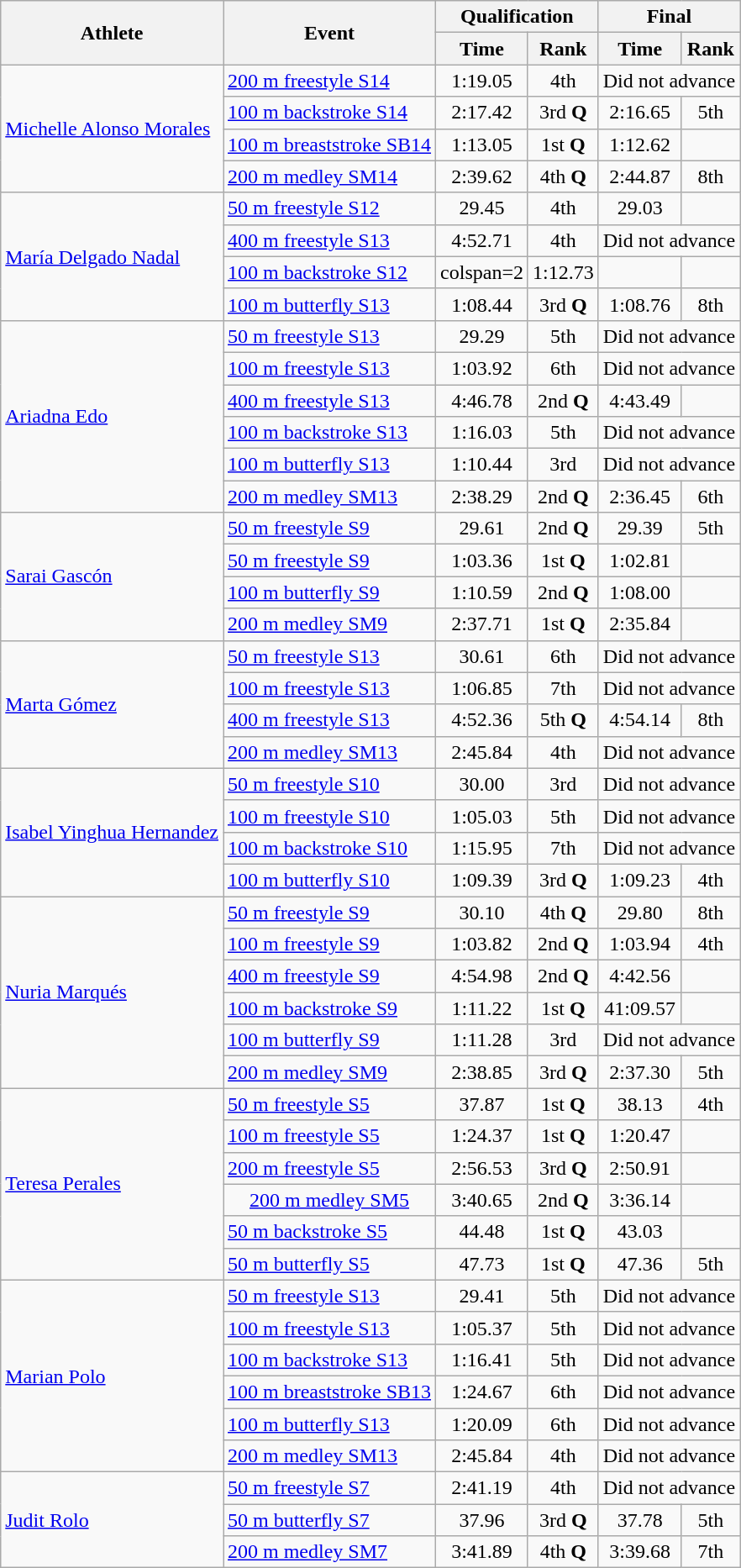<table class=wikitable>
<tr>
<th rowspan="2">Athlete</th>
<th rowspan="2">Event</th>
<th colspan="2">Qualification</th>
<th colspan="2">Final</th>
</tr>
<tr>
<th>Time</th>
<th>Rank</th>
<th>Time</th>
<th>Rank</th>
</tr>
<tr align=center>
<td align=left rowspan=4><a href='#'>Michelle Alonso Morales</a></td>
<td align=left><a href='#'>200 m freestyle S14</a></td>
<td>1:19.05</td>
<td>4th</td>
<td colspan=2>Did not advance</td>
</tr>
<tr align=center>
<td align=left><a href='#'>100 m backstroke S14</a></td>
<td>2:17.42</td>
<td>3rd <strong>Q</strong></td>
<td>2:16.65</td>
<td>5th</td>
</tr>
<tr align=center>
<td align=left><a href='#'>100 m breaststroke SB14</a></td>
<td>1:13.05</td>
<td>1st <strong>Q</strong></td>
<td>1:12.62</td>
<td></td>
</tr>
<tr align=center>
<td align=left><a href='#'>200 m medley SM14</a></td>
<td>2:39.62</td>
<td>4th <strong>Q</strong></td>
<td>2:44.87</td>
<td>8th</td>
</tr>
<tr align=center>
<td align=left rowspan=4><a href='#'>María Delgado Nadal</a></td>
<td align=left><a href='#'>50 m freestyle S12</a></td>
<td>29.45</td>
<td>4th</td>
<td>29.03</td>
<td></td>
</tr>
<tr align=center>
<td align=left><a href='#'>400 m freestyle S13</a></td>
<td>4:52.71</td>
<td>4th</td>
<td colspan=2>Did not advance</td>
</tr>
<tr align=center>
<td align=left><a href='#'>100 m backstroke S12</a></td>
<td>colspan=2 </td>
<td>1:12.73</td>
<td></td>
</tr>
<tr align=center>
<td align=left><a href='#'>100 m butterfly S13</a></td>
<td>1:08.44</td>
<td>3rd <strong>Q</strong></td>
<td>1:08.76</td>
<td>8th</td>
</tr>
<tr align=center>
<td align=left rowspan=6><a href='#'>Ariadna Edo</a></td>
<td align=left><a href='#'>50 m freestyle S13</a></td>
<td>29.29</td>
<td>5th</td>
<td colspan=2>Did not advance</td>
</tr>
<tr align=center>
<td align=left><a href='#'>100 m freestyle S13</a></td>
<td>1:03.92</td>
<td>6th</td>
<td colspan=2>Did not advance</td>
</tr>
<tr align=center>
<td align=left><a href='#'>400 m freestyle S13</a></td>
<td>4:46.78</td>
<td>2nd <strong>Q</strong></td>
<td>4:43.49</td>
<td></td>
</tr>
<tr align=center>
<td align=left><a href='#'>100 m backstroke S13</a></td>
<td>1:16.03</td>
<td>5th</td>
<td colspan=2>Did not advance</td>
</tr>
<tr align=center>
<td align=left><a href='#'>100 m butterfly S13</a></td>
<td>1:10.44</td>
<td>3rd</td>
<td colspan=2>Did not advance</td>
</tr>
<tr align=center>
<td align=left><a href='#'>200 m medley SM13</a></td>
<td>2:38.29</td>
<td>2nd <strong>Q</strong></td>
<td>2:36.45</td>
<td>6th</td>
</tr>
<tr align=center>
<td align=left rowspan=4><a href='#'>Sarai Gascón</a></td>
<td align=left><a href='#'>50 m freestyle S9</a></td>
<td>29.61</td>
<td>2nd <strong>Q</strong></td>
<td>29.39</td>
<td>5th</td>
</tr>
<tr align=center>
<td align=left><a href='#'>50 m freestyle S9</a></td>
<td>1:03.36</td>
<td>1st <strong>Q</strong></td>
<td>1:02.81</td>
<td></td>
</tr>
<tr align=center>
<td align=left><a href='#'>100 m butterfly S9</a></td>
<td>1:10.59</td>
<td>2nd <strong>Q</strong></td>
<td>1:08.00</td>
<td></td>
</tr>
<tr align=center>
<td align=left><a href='#'>200 m medley SM9</a></td>
<td>2:37.71</td>
<td>1st <strong>Q</strong></td>
<td>2:35.84</td>
<td></td>
</tr>
<tr align=center>
<td align=left rowspan=4><a href='#'>Marta Gómez</a></td>
<td align=left><a href='#'>50 m freestyle S13</a></td>
<td>30.61</td>
<td>6th</td>
<td colspan=2>Did not advance</td>
</tr>
<tr align=center>
<td align=left><a href='#'>100 m freestyle S13</a></td>
<td>1:06.85</td>
<td>7th</td>
<td colspan=2>Did not advance</td>
</tr>
<tr align=center>
<td align=left><a href='#'>400 m freestyle S13</a></td>
<td>4:52.36</td>
<td>5th <strong>Q</strong></td>
<td>4:54.14</td>
<td>8th</td>
</tr>
<tr align=center>
<td align=left><a href='#'>200 m medley SM13</a></td>
<td>2:45.84</td>
<td>4th</td>
<td colspan=2>Did not advance</td>
</tr>
<tr align=center>
<td align=left rowspan=4><a href='#'>Isabel Yinghua Hernandez</a></td>
<td align=left><a href='#'>50 m freestyle S10</a></td>
<td>30.00</td>
<td>3rd</td>
<td colspan=2>Did not advance</td>
</tr>
<tr align=center>
<td align=left><a href='#'>100 m freestyle S10</a></td>
<td>1:05.03</td>
<td>5th</td>
<td colspan=2>Did not advance</td>
</tr>
<tr align=center>
<td align=left><a href='#'>100 m backstroke S10</a></td>
<td>1:15.95</td>
<td>7th</td>
<td colspan=2>Did not advance</td>
</tr>
<tr align=center>
<td align=left><a href='#'>100 m butterfly S10</a></td>
<td>1:09.39</td>
<td>3rd <strong>Q</strong></td>
<td>1:09.23</td>
<td>4th</td>
</tr>
<tr align=center>
<td align=left rowspan=6><a href='#'>Nuria Marqués</a></td>
<td align=left><a href='#'>50 m freestyle S9</a></td>
<td>30.10</td>
<td>4th <strong>Q</strong></td>
<td>29.80</td>
<td>8th</td>
</tr>
<tr align=center>
<td align=left><a href='#'>100 m freestyle S9</a></td>
<td>1:03.82</td>
<td>2nd <strong>Q</strong></td>
<td>1:03.94</td>
<td>4th</td>
</tr>
<tr align=center>
<td align=left><a href='#'>400 m freestyle S9</a></td>
<td>4:54.98</td>
<td>2nd <strong>Q</strong></td>
<td>4:42.56</td>
<td></td>
</tr>
<tr align=center>
<td align=left><a href='#'>100 m backstroke S9</a></td>
<td>1:11.22</td>
<td>1st <strong>Q</strong></td>
<td>41:09.57</td>
<td></td>
</tr>
<tr align=center>
<td align=left><a href='#'>100 m butterfly S9</a></td>
<td>1:11.28</td>
<td>3rd</td>
<td colspan=2>Did not advance</td>
</tr>
<tr align=center>
<td align=left><a href='#'>200 m medley SM9</a></td>
<td>2:38.85</td>
<td>3rd <strong>Q</strong></td>
<td>2:37.30</td>
<td>5th</td>
</tr>
<tr align=center>
<td rowspan="6" align="left"><a href='#'>Teresa Perales</a></td>
<td align=left><a href='#'>50 m freestyle S5</a></td>
<td>37.87</td>
<td>1st <strong>Q</strong></td>
<td>38.13</td>
<td>4th</td>
</tr>
<tr align=center>
<td align=left><a href='#'>100 m freestyle S5</a></td>
<td>1:24.37</td>
<td>1st <strong>Q</strong></td>
<td>1:20.47</td>
<td></td>
</tr>
<tr align=center>
<td align=left><a href='#'>200 m freestyle S5</a></td>
<td>2:56.53</td>
<td>3rd <strong>Q</strong></td>
<td>2:50.91</td>
<td></td>
</tr>
<tr align=center>
<td><a href='#'>200 m medley SM5</a></td>
<td>3:40.65</td>
<td>2nd <strong>Q</strong></td>
<td>3:36.14</td>
<td></td>
</tr>
<tr align=center>
<td align=left><a href='#'>50 m backstroke S5</a></td>
<td>44.48</td>
<td>1st <strong>Q</strong></td>
<td>43.03</td>
<td></td>
</tr>
<tr align=center>
<td align=left><a href='#'>50 m butterfly S5</a></td>
<td>47.73</td>
<td>1st <strong>Q</strong></td>
<td>47.36</td>
<td>5th</td>
</tr>
<tr align=center>
<td align=left rowspan=6><a href='#'>Marian Polo</a></td>
<td align=left><a href='#'>50 m freestyle S13</a></td>
<td>29.41</td>
<td>5th</td>
<td colspan=2>Did not advance</td>
</tr>
<tr align=center>
<td align=left><a href='#'>100 m freestyle S13</a></td>
<td>1:05.37</td>
<td>5th</td>
<td colspan=2>Did not advance</td>
</tr>
<tr align=center>
<td align=left><a href='#'>100 m backstroke S13</a></td>
<td>1:16.41</td>
<td>5th</td>
<td colspan=2>Did not advance</td>
</tr>
<tr align=center>
<td align=left><a href='#'>100 m breaststroke SB13</a></td>
<td>1:24.67</td>
<td>6th</td>
<td colspan=2>Did not advance</td>
</tr>
<tr align=center>
<td align=left><a href='#'>100 m butterfly S13</a></td>
<td>1:20.09</td>
<td>6th</td>
<td colspan=2>Did not advance</td>
</tr>
<tr align=center>
<td align=left><a href='#'>200 m medley SM13</a></td>
<td>2:45.84</td>
<td>4th</td>
<td colspan=2>Did not advance</td>
</tr>
<tr align=center>
<td align=left rowspan=3><a href='#'>Judit Rolo</a></td>
<td align=left><a href='#'>50 m freestyle S7</a></td>
<td>2:41.19</td>
<td>4th</td>
<td colspan=2>Did not advance</td>
</tr>
<tr align=center>
<td align=left><a href='#'>50 m butterfly S7</a></td>
<td>37.96</td>
<td>3rd <strong>Q</strong></td>
<td>37.78</td>
<td>5th</td>
</tr>
<tr align=center>
<td align=left><a href='#'>200 m medley SM7</a></td>
<td>3:41.89</td>
<td>4th <strong>Q</strong></td>
<td>3:39.68</td>
<td>7th</td>
</tr>
</table>
